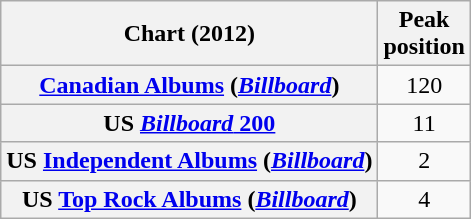<table class="wikitable sortable plainrowheaders" style="text-align:center">
<tr>
<th scope="col">Chart (2012)</th>
<th scope="col">Peak<br> position</th>
</tr>
<tr>
<th scope="row"><a href='#'>Canadian Albums</a> (<a href='#'><em>Billboard</em></a>)</th>
<td>120</td>
</tr>
<tr>
<th scope="row">US <a href='#'><em>Billboard</em> 200</a></th>
<td>11</td>
</tr>
<tr>
<th scope="row">US <a href='#'>Independent Albums</a> (<a href='#'><em>Billboard</em></a>)</th>
<td>2</td>
</tr>
<tr>
<th scope="row">US <a href='#'>Top Rock Albums</a> (<a href='#'><em>Billboard</em></a>)</th>
<td>4</td>
</tr>
</table>
